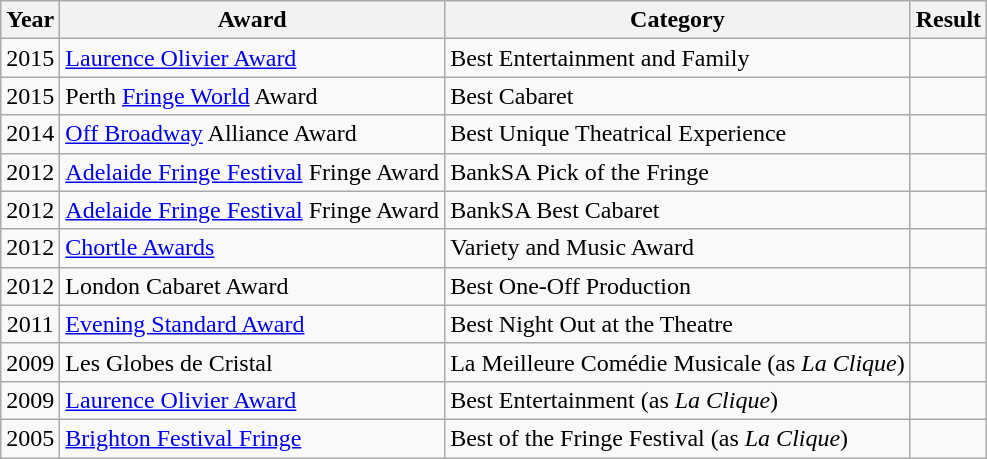<table class="wikitable">
<tr>
<th>Year</th>
<th>Award</th>
<th>Category</th>
<th>Result</th>
</tr>
<tr>
<td align=center>2015</td>
<td><a href='#'>Laurence Olivier Award</a></td>
<td>Best Entertainment and Family</td>
<td></td>
</tr>
<tr>
<td align=center>2015</td>
<td>Perth <a href='#'>Fringe World</a> Award</td>
<td>Best Cabaret</td>
<td></td>
</tr>
<tr>
<td align=center>2014</td>
<td><a href='#'>Off Broadway</a> Alliance Award</td>
<td>Best Unique Theatrical Experience</td>
<td></td>
</tr>
<tr>
<td align=center>2012</td>
<td><a href='#'>Adelaide Fringe Festival</a> Fringe Award</td>
<td>BankSA Pick of the Fringe</td>
<td></td>
</tr>
<tr>
<td align=center>2012</td>
<td><a href='#'>Adelaide Fringe Festival</a> Fringe Award</td>
<td>BankSA Best Cabaret</td>
<td></td>
</tr>
<tr>
<td align=center>2012</td>
<td><a href='#'>Chortle Awards</a></td>
<td>Variety and Music Award</td>
<td></td>
</tr>
<tr>
<td align=center>2012</td>
<td>London Cabaret Award</td>
<td>Best One-Off Production</td>
<td></td>
</tr>
<tr>
<td align=center>2011</td>
<td><a href='#'>Evening Standard Award</a></td>
<td>Best Night Out at the Theatre</td>
<td></td>
</tr>
<tr>
<td align=center>2009</td>
<td>Les Globes de Cristal</td>
<td>La Meilleure Comédie Musicale (as <em>La Clique</em>)</td>
<td></td>
</tr>
<tr>
<td align=center>2009</td>
<td><a href='#'>Laurence Olivier Award</a></td>
<td>Best Entertainment (as <em>La Clique</em>)</td>
<td></td>
</tr>
<tr>
<td align=center>2005</td>
<td><a href='#'>Brighton Festival Fringe</a></td>
<td>Best of the Fringe Festival (as <em>La Clique</em>)</td>
<td></td>
</tr>
</table>
